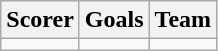<table class=wikitable>
<tr>
<th>Scorer</th>
<th>Goals</th>
<th>Team</th>
</tr>
<tr>
<td></td>
<td></td>
<td></td>
</tr>
</table>
